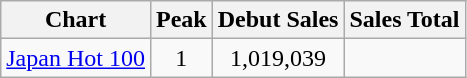<table class="wikitable">
<tr>
<th style="text-align:center;">Chart</th>
<th style="text-align:center;">Peak</th>
<th style="text-align:center;">Debut Sales</th>
<th style="text-align:center;">Sales Total</th>
</tr>
<tr>
<td align="left"><a href='#'>Japan Hot 100</a></td>
<td style="text-align:center;">1</td>
<td style="text-align:center;">1,019,039</td>
<td style="text-align:center;"></td>
</tr>
</table>
